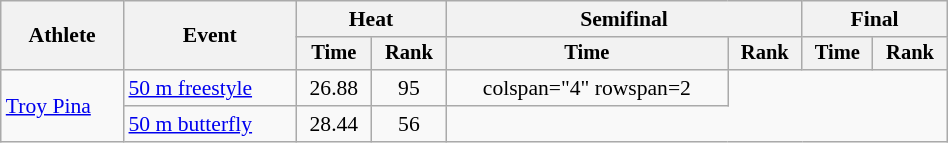<table class="wikitable" style="text-align:center; font-size:90%; width:50%;">
<tr>
<th rowspan="2">Athlete</th>
<th rowspan="2">Event</th>
<th colspan="2">Heat</th>
<th colspan="2">Semifinal</th>
<th colspan="2">Final</th>
</tr>
<tr style="font-size:95%">
<th>Time</th>
<th>Rank</th>
<th>Time</th>
<th>Rank</th>
<th>Time</th>
<th>Rank</th>
</tr>
<tr>
<td align=left rowspan=2><a href='#'>Troy Pina</a></td>
<td align=left><a href='#'>50 m freestyle</a></td>
<td>26.88</td>
<td>95</td>
<td>colspan="4" rowspan=2 </td>
</tr>
<tr>
<td align=left><a href='#'>50 m butterfly</a></td>
<td>28.44</td>
<td>56</td>
</tr>
</table>
